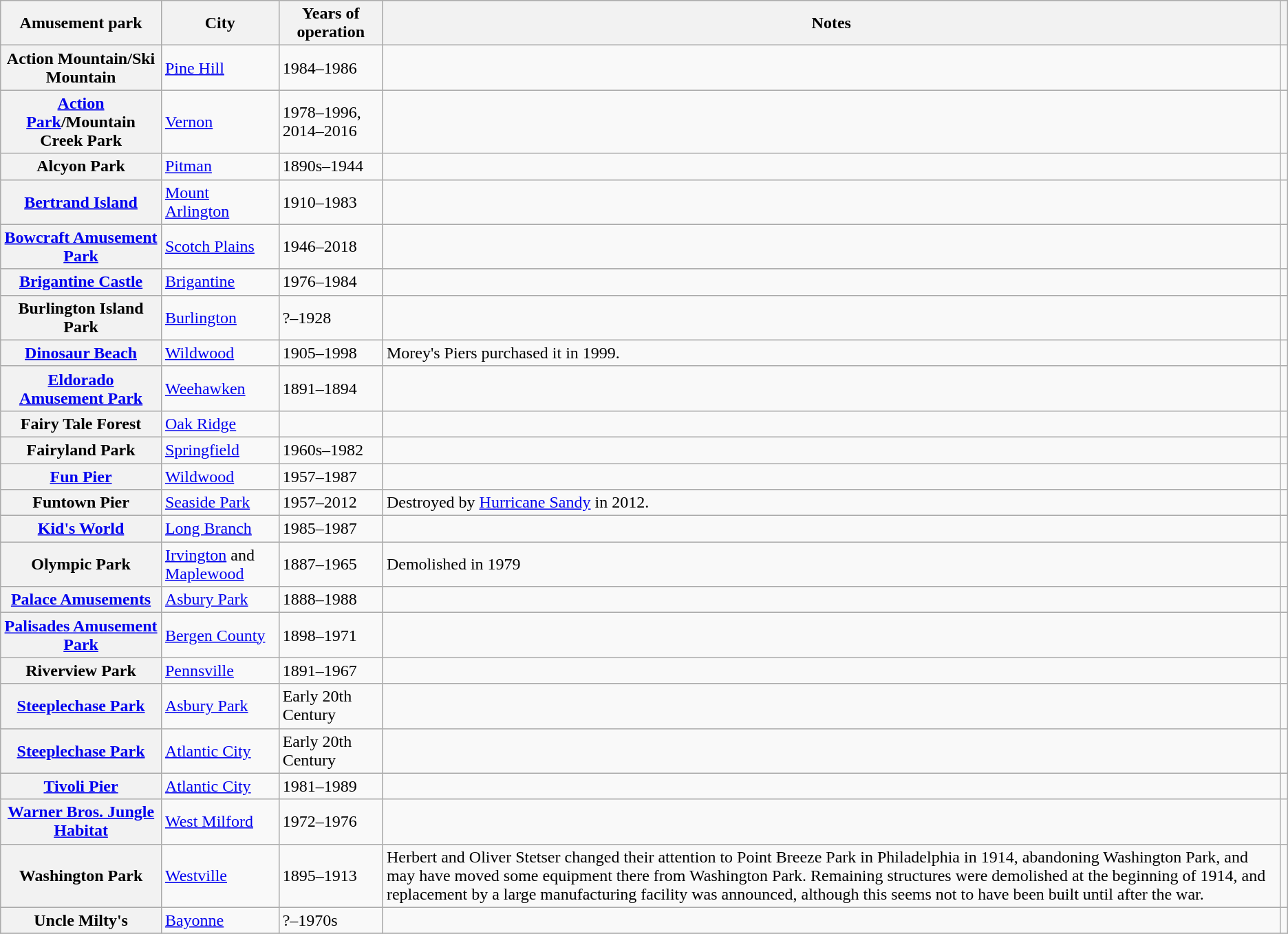<table class="wikitable plainrowheaders sortable">
<tr>
<th scope="col">Amusement park</th>
<th scope="col">City</th>
<th scope="col">Years of operation</th>
<th scope="col" class="unsortable">Notes</th>
<th scope="col" class="unsortable"></th>
</tr>
<tr>
<th scope="row">Action Mountain/Ski Mountain</th>
<td><a href='#'>Pine Hill</a></td>
<td>1984–1986</td>
<td></td>
<td style="text-align:center;"></td>
</tr>
<tr>
<th scope="row"><a href='#'>Action Park</a>/Mountain Creek Park</th>
<td><a href='#'>Vernon</a></td>
<td>1978–1996, 2014–2016</td>
<td></td>
<td style="text-align:center;"></td>
</tr>
<tr>
<th scope="row">Alcyon Park</th>
<td><a href='#'>Pitman</a></td>
<td>1890s–1944</td>
<td></td>
<td style="text-align:center;"></td>
</tr>
<tr>
<th scope="row"><a href='#'>Bertrand Island</a></th>
<td><a href='#'>Mount Arlington</a></td>
<td>1910–1983</td>
<td></td>
<td style="text-align:center;"></td>
</tr>
<tr>
<th scope="row"><a href='#'>Bowcraft Amusement Park</a></th>
<td><a href='#'>Scotch Plains</a></td>
<td>1946–2018</td>
<td></td>
<td style="text-align:center;"></td>
</tr>
<tr>
<th scope="row"><a href='#'>Brigantine Castle</a></th>
<td><a href='#'>Brigantine</a></td>
<td>1976–1984</td>
<td></td>
<td style="text-align:center;"></td>
</tr>
<tr>
<th scope="row">Burlington Island Park</th>
<td><a href='#'>Burlington</a></td>
<td>?–1928</td>
<td></td>
<td style="text-align:center;"></td>
</tr>
<tr>
<th scope="row"><a href='#'>Dinosaur Beach</a></th>
<td><a href='#'>Wildwood</a></td>
<td>1905–1998</td>
<td>Morey's Piers purchased it in 1999.</td>
<td style="text-align:center;"></td>
</tr>
<tr>
<th scope="row"><a href='#'>Eldorado Amusement Park</a></th>
<td><a href='#'>Weehawken</a></td>
<td>1891–1894</td>
<td></td>
<td style="text-align:center;"></td>
</tr>
<tr>
<th scope="row">Fairy Tale Forest</th>
<td><a href='#'>Oak Ridge</a></td>
<td></td>
<td></td>
<td style="text-align:center;"></td>
</tr>
<tr>
<th scope="row">Fairyland Park</th>
<td><a href='#'>Springfield</a></td>
<td>1960s–1982</td>
<td></td>
<td style="text-align:center;"></td>
</tr>
<tr>
<th scope="row"><a href='#'>Fun Pier</a></th>
<td><a href='#'>Wildwood</a></td>
<td>1957–1987</td>
<td></td>
<td style="text-align:center;"></td>
</tr>
<tr>
<th scope="row">Funtown Pier</th>
<td><a href='#'>Seaside Park</a></td>
<td>1957–2012</td>
<td>Destroyed by <a href='#'>Hurricane Sandy</a> in 2012.</td>
<td style="text-align:center;"></td>
</tr>
<tr>
<th scope="row"><a href='#'>Kid's World</a></th>
<td><a href='#'>Long Branch</a></td>
<td>1985–1987</td>
<td></td>
<td style="text-align:center;"></td>
</tr>
<tr>
<th scope="row">Olympic Park</th>
<td><a href='#'>Irvington</a> and <a href='#'>Maplewood</a></td>
<td>1887–1965</td>
<td>Demolished in 1979</td>
<td style="text-align:center;"></td>
</tr>
<tr>
<th scope="row"><a href='#'>Palace Amusements</a></th>
<td><a href='#'>Asbury Park</a></td>
<td>1888–1988</td>
<td></td>
<td style="text-align:center;"></td>
</tr>
<tr>
<th scope="row"><a href='#'>Palisades Amusement Park</a></th>
<td><a href='#'>Bergen County</a></td>
<td>1898–1971</td>
<td></td>
<td style="text-align:center;"></td>
</tr>
<tr>
<th scope="row">Riverview Park</th>
<td><a href='#'>Pennsville</a></td>
<td>1891–1967</td>
<td></td>
<td style="text-align:center;"></td>
</tr>
<tr>
<th scope="row"><a href='#'>Steeplechase Park</a></th>
<td><a href='#'>Asbury Park</a></td>
<td>Early 20th Century</td>
<td></td>
<td style="text-align:center;"></td>
</tr>
<tr>
<th scope="row"><a href='#'>Steeplechase Park</a></th>
<td><a href='#'>Atlantic City</a></td>
<td>Early 20th Century</td>
<td></td>
<td style="text-align:center;"></td>
</tr>
<tr>
<th scope="row"><a href='#'>Tivoli Pier</a></th>
<td><a href='#'>Atlantic City</a></td>
<td>1981–1989</td>
<td></td>
<td style="text-align:center;"></td>
</tr>
<tr>
<th scope="row"><a href='#'>Warner Bros. Jungle Habitat</a></th>
<td><a href='#'>West Milford</a></td>
<td>1972–1976</td>
<td></td>
<td style="text-align:center;"></td>
</tr>
<tr>
<th scope="row">Washington Park</th>
<td><a href='#'>Westville</a></td>
<td>1895–1913</td>
<td>Herbert and Oliver Stetser changed their attention to Point Breeze Park in Philadelphia in 1914, abandoning Washington Park, and may have moved some equipment there from Washington Park. Remaining structures were demolished at the beginning of 1914, and replacement by a large manufacturing facility was announced, although this seems not to have been built until after the war.</td>
<td style="text-align:center;"></td>
</tr>
<tr>
<th scope="row">Uncle Milty's</th>
<td><a href='#'>Bayonne</a></td>
<td>?–1970s</td>
<td></td>
<td style="text-align:center;"></td>
</tr>
<tr>
</tr>
</table>
